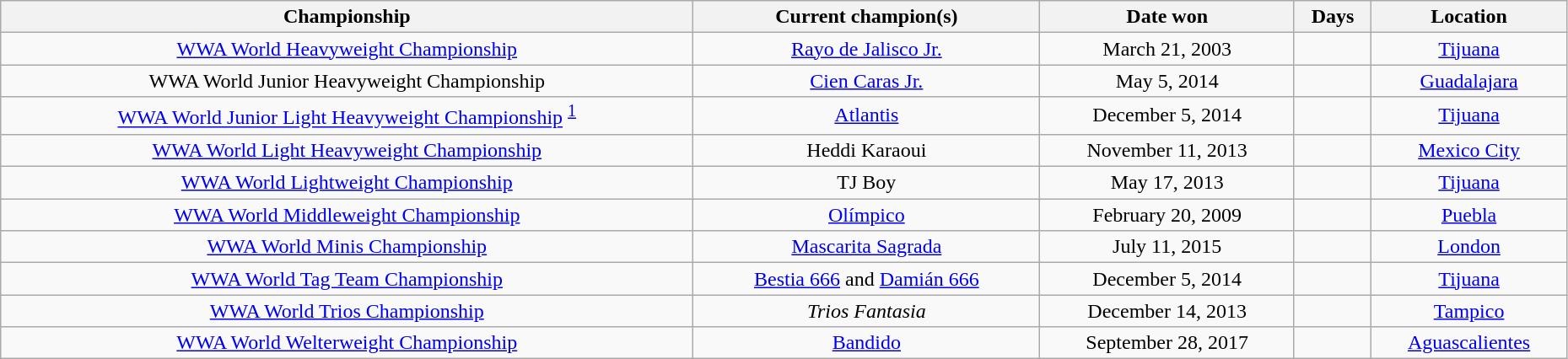<table class="wikitable sortable" width=98% style="text-align:center;">
<tr>
<th>Championship</th>
<th>Current champion(s)</th>
<th>Date won</th>
<th>Days</th>
<th>Location</th>
</tr>
<tr>
<td><a href='#'>WWA World Heavyweight Championship</a></td>
<td><a href='#'>Rayo de Jalisco Jr.</a></td>
<td>March 21, 2003</td>
<td></td>
<td><a href='#'>Tijuana</a></td>
</tr>
<tr>
<td>WWA World Junior Heavyweight Championship</td>
<td><a href='#'>Cien Caras Jr.</a></td>
<td>May 5, 2014</td>
<td></td>
<td><a href='#'>Guadalajara</a></td>
</tr>
<tr>
<td><a href='#'>WWA World Junior Light Heavyweight Championship</a> <sup><a href='#'>1</a></sup></td>
<td><a href='#'>Atlantis</a></td>
<td>December 5, 2014</td>
<td></td>
<td><a href='#'>Tijuana</a></td>
</tr>
<tr>
<td><a href='#'>WWA World Light Heavyweight Championship</a></td>
<td>Heddi Karaoui</td>
<td>November 11, 2013</td>
<td></td>
<td><a href='#'>Mexico City</a></td>
</tr>
<tr>
<td><a href='#'>WWA World Lightweight Championship</a></td>
<td>TJ Boy</td>
<td>May 17, 2013</td>
<td></td>
<td><a href='#'>Tijuana</a></td>
</tr>
<tr>
<td><a href='#'>WWA World Middleweight Championship</a></td>
<td><a href='#'>Olímpico</a></td>
<td>February 20, 2009</td>
<td></td>
<td><a href='#'>Puebla</a></td>
</tr>
<tr>
<td><a href='#'>WWA World Minis Championship</a></td>
<td><a href='#'>Mascarita Sagrada</a></td>
<td>July 11, 2015</td>
<td></td>
<td><a href='#'>London</a></td>
</tr>
<tr>
<td><a href='#'>WWA World Tag Team Championship</a></td>
<td><a href='#'>Bestia 666</a> and <a href='#'>Damián 666</a></td>
<td>December 5, 2014</td>
<td></td>
<td><a href='#'>Tijuana</a></td>
</tr>
<tr>
<td><a href='#'>WWA World Trios Championship</a></td>
<td><em>Trios Fantasia</em><br></td>
<td>December 14, 2013</td>
<td></td>
<td><a href='#'>Tampico</a></td>
</tr>
<tr>
<td><a href='#'>WWA World Welterweight Championship</a></td>
<td><a href='#'>Bandido</a></td>
<td>September 28, 2017</td>
<td></td>
<td><a href='#'>Aguascalientes</a></td>
</tr>
</table>
